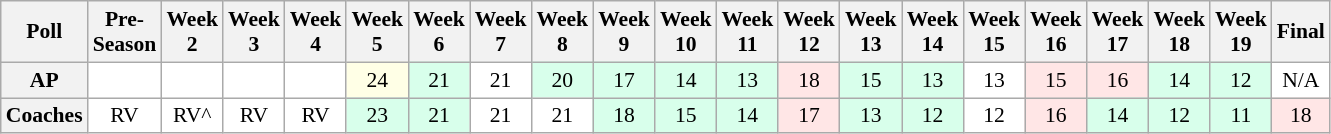<table class="wikitable" style="white-space:nowrap;font-size:90%">
<tr>
<th>Poll</th>
<th>Pre-<br>Season</th>
<th>Week<br>2</th>
<th>Week<br>3</th>
<th>Week<br>4</th>
<th>Week<br>5</th>
<th>Week<br>6</th>
<th>Week<br>7</th>
<th>Week<br>8</th>
<th>Week<br>9</th>
<th>Week<br>10</th>
<th>Week<br>11</th>
<th>Week<br>12</th>
<th>Week<br>13</th>
<th>Week<br>14</th>
<th>Week<br>15</th>
<th>Week<br>16</th>
<th>Week<br>17</th>
<th>Week<br>18</th>
<th>Week<br>19</th>
<th>Final</th>
</tr>
<tr style="text-align:center;">
<th>AP</th>
<td style="background:#FFF;"></td>
<td style="background:#FFF;"></td>
<td style="background:#FFF;"></td>
<td style="background:#FFF;"></td>
<td style="background:#FFFFE6;">24</td>
<td style="background:#D8FFEB;">21</td>
<td style="background:#FFF;">21</td>
<td style="background:#D8FFEB;">20</td>
<td style="background:#D8FFEB;">17</td>
<td style="background:#D8FFEB;">14</td>
<td style="background:#D8FFEB;">13</td>
<td style="background:#FFE6E6;">18</td>
<td style="background:#D8FFEB;">15</td>
<td style="background:#D8FFEB;">13</td>
<td style="background:#FFF;">13</td>
<td style="background:#FFE6E6;">15</td>
<td style="background:#FFE6E6;">16</td>
<td style="background:#D8FFEB;">14</td>
<td style="background:#D8FFEB;">12</td>
<td style="background:#FFF;">N/A</td>
</tr>
<tr style="text-align:center;">
<th>Coaches</th>
<td style="background:#FFF;">RV</td>
<td style="background:#FFF;">RV^</td>
<td style="background:#FFF;">RV</td>
<td style="background:#FFF;">RV</td>
<td style="background:#D8FFEB;">23</td>
<td style="background:#D8FFEB;">21</td>
<td style="background:#FFF;">21</td>
<td style="background:#FFF;">21</td>
<td style="background:#D8FFEB;">18</td>
<td style="background:#D8FFEB;">15</td>
<td style="background:#D8FFEB;">14</td>
<td style="background:#FFE6E6;">17</td>
<td style="background:#D8FFEB;">13</td>
<td style="background:#D8FFEB;">12</td>
<td style="background:#FFF;">12</td>
<td style="background:#FFE6E6;">16</td>
<td style="background:#D8FFEB;">14</td>
<td style="background:#D8FFEB;">12</td>
<td style="background:#D8FFEB;">11</td>
<td style="background:#FFE6E6;">18</td>
</tr>
</table>
